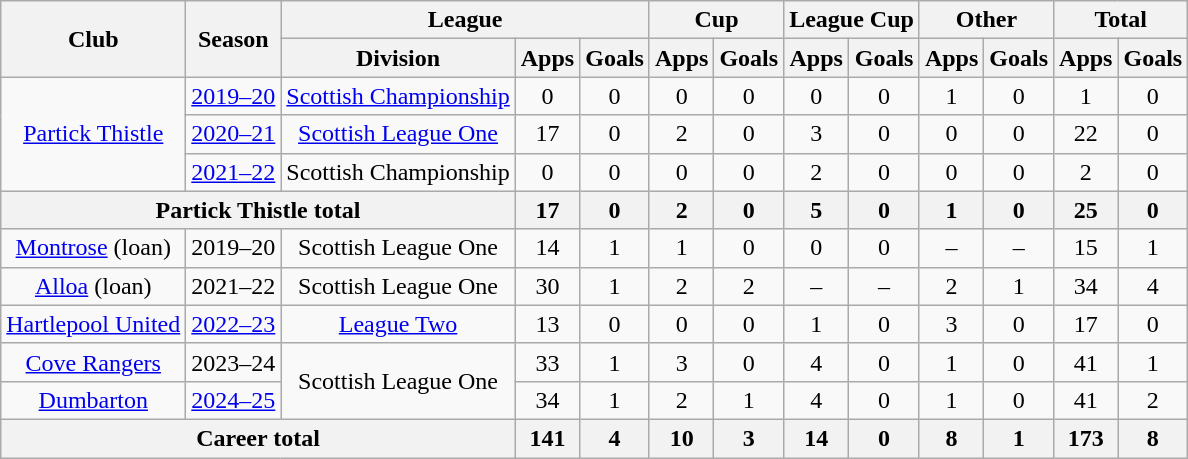<table class="wikitable" style="text-align: center">
<tr>
<th rowspan="2">Club</th>
<th rowspan="2">Season</th>
<th colspan="3">League</th>
<th colspan="2">Cup</th>
<th colspan="2">League Cup</th>
<th colspan="2">Other</th>
<th colspan="2">Total</th>
</tr>
<tr>
<th>Division</th>
<th>Apps</th>
<th>Goals</th>
<th>Apps</th>
<th>Goals</th>
<th>Apps</th>
<th>Goals</th>
<th>Apps</th>
<th>Goals</th>
<th>Apps</th>
<th>Goals</th>
</tr>
<tr>
<td rowspan="3"><a href='#'>Partick Thistle</a></td>
<td><a href='#'>2019–20</a></td>
<td><a href='#'>Scottish Championship</a></td>
<td>0</td>
<td>0</td>
<td>0</td>
<td>0</td>
<td>0</td>
<td>0</td>
<td>1</td>
<td>0</td>
<td>1</td>
<td>0</td>
</tr>
<tr>
<td><a href='#'>2020–21</a></td>
<td><a href='#'>Scottish League One</a></td>
<td>17</td>
<td>0</td>
<td>2</td>
<td>0</td>
<td>3</td>
<td>0</td>
<td>0</td>
<td>0</td>
<td>22</td>
<td>0</td>
</tr>
<tr>
<td><a href='#'>2021–22</a></td>
<td>Scottish Championship</td>
<td>0</td>
<td>0</td>
<td>0</td>
<td>0</td>
<td>2</td>
<td>0</td>
<td>0</td>
<td>0</td>
<td>2</td>
<td>0</td>
</tr>
<tr>
<th colspan=3>Partick Thistle total</th>
<th>17</th>
<th>0</th>
<th>2</th>
<th>0</th>
<th>5</th>
<th>0</th>
<th>1</th>
<th>0</th>
<th>25</th>
<th>0</th>
</tr>
<tr>
<td rowspan="1"><a href='#'>Montrose</a> (loan)</td>
<td>2019–20</td>
<td>Scottish League One</td>
<td>14</td>
<td>1</td>
<td>1</td>
<td>0</td>
<td>0</td>
<td>0</td>
<td>–</td>
<td>–</td>
<td>15</td>
<td>1</td>
</tr>
<tr>
<td rowspan="1"><a href='#'>Alloa</a> (loan)</td>
<td>2021–22</td>
<td>Scottish League One</td>
<td>30</td>
<td>1</td>
<td>2</td>
<td>2</td>
<td>–</td>
<td>–</td>
<td>2</td>
<td>1</td>
<td>34</td>
<td>4</td>
</tr>
<tr>
<td><a href='#'>Hartlepool United</a></td>
<td><a href='#'>2022–23</a></td>
<td><a href='#'>League Two</a></td>
<td>13</td>
<td>0</td>
<td>0</td>
<td>0</td>
<td>1</td>
<td>0</td>
<td>3</td>
<td>0</td>
<td>17</td>
<td>0</td>
</tr>
<tr>
<td><a href='#'>Cove Rangers</a></td>
<td>2023–24</td>
<td rowspan="2">Scottish League One</td>
<td>33</td>
<td>1</td>
<td>3</td>
<td>0</td>
<td>4</td>
<td>0</td>
<td>1</td>
<td>0</td>
<td>41</td>
<td>1</td>
</tr>
<tr>
<td><a href='#'>Dumbarton</a></td>
<td><a href='#'>2024–25</a></td>
<td>34</td>
<td>1</td>
<td>2</td>
<td>1</td>
<td>4</td>
<td>0</td>
<td>1</td>
<td>0</td>
<td>41</td>
<td>2</td>
</tr>
<tr>
<th colspan="3">Career total</th>
<th>141</th>
<th>4</th>
<th>10</th>
<th>3</th>
<th>14</th>
<th>0</th>
<th>8</th>
<th>1</th>
<th>173</th>
<th>8</th>
</tr>
</table>
